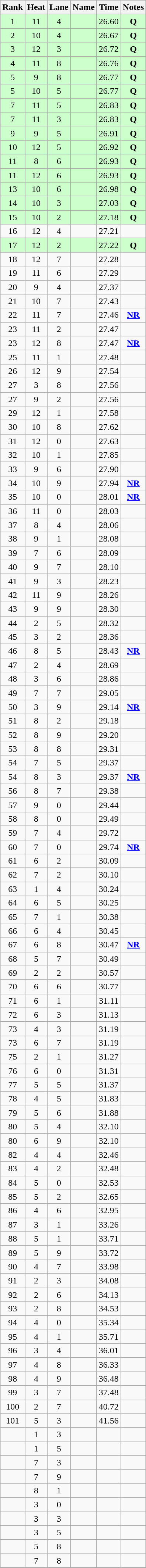<table class="wikitable sortable" style="text-align:center">
<tr>
<th>Rank</th>
<th>Heat</th>
<th>Lane</th>
<th>Name</th>
<th>Time</th>
<th>Notes</th>
</tr>
<tr bgcolor=ccffcc>
<td>1</td>
<td>11</td>
<td>4</td>
<td align=left></td>
<td>26.60</td>
<td><strong>Q</strong></td>
</tr>
<tr bgcolor=ccffcc>
<td>2</td>
<td>10</td>
<td>4</td>
<td align=left></td>
<td>26.67</td>
<td><strong>Q</strong></td>
</tr>
<tr bgcolor=ccffcc>
<td>3</td>
<td>12</td>
<td>3</td>
<td align=left></td>
<td>26.72</td>
<td><strong>Q</strong></td>
</tr>
<tr bgcolor=ccffcc>
<td>4</td>
<td>11</td>
<td>8</td>
<td align=left></td>
<td>26.76</td>
<td><strong>Q</strong></td>
</tr>
<tr bgcolor=ccffcc>
<td>5</td>
<td>9</td>
<td>8</td>
<td align=left></td>
<td>26.77</td>
<td><strong>Q</strong></td>
</tr>
<tr bgcolor=ccffcc>
<td>5</td>
<td>10</td>
<td>5</td>
<td align=left></td>
<td>26.77</td>
<td><strong>Q</strong></td>
</tr>
<tr bgcolor=ccffcc>
<td>7</td>
<td>11</td>
<td>5</td>
<td align=left></td>
<td>26.83</td>
<td><strong>Q</strong></td>
</tr>
<tr bgcolor=ccffcc>
<td>7</td>
<td>11</td>
<td>3</td>
<td align=left></td>
<td>26.83</td>
<td><strong>Q</strong></td>
</tr>
<tr bgcolor=ccffcc>
<td>9</td>
<td>9</td>
<td>5</td>
<td align=left></td>
<td>26.91</td>
<td><strong>Q</strong></td>
</tr>
<tr bgcolor=ccffcc>
<td>10</td>
<td>12</td>
<td>5</td>
<td align=left></td>
<td>26.92</td>
<td><strong>Q</strong></td>
</tr>
<tr bgcolor=ccffcc>
<td>11</td>
<td>8</td>
<td>6</td>
<td align=left></td>
<td>26.93</td>
<td><strong>Q</strong></td>
</tr>
<tr bgcolor=ccffcc>
<td>11</td>
<td>12</td>
<td>6</td>
<td align=left></td>
<td>26.93</td>
<td><strong>Q</strong></td>
</tr>
<tr bgcolor=ccffcc>
<td>13</td>
<td>10</td>
<td>6</td>
<td align=left></td>
<td>26.98</td>
<td><strong>Q</strong></td>
</tr>
<tr bgcolor=ccffcc>
<td>14</td>
<td>10</td>
<td>3</td>
<td align=left></td>
<td>27.03</td>
<td><strong>Q</strong></td>
</tr>
<tr bgcolor=ccffcc>
<td>15</td>
<td>10</td>
<td>2</td>
<td align=left></td>
<td>27.18</td>
<td><strong>Q</strong></td>
</tr>
<tr>
<td>16</td>
<td>12</td>
<td>4</td>
<td align=left></td>
<td>27.21</td>
<td></td>
</tr>
<tr bgcolor=ccffcc>
<td>17</td>
<td>12</td>
<td>2</td>
<td align=left></td>
<td>27.22</td>
<td><strong>Q</strong></td>
</tr>
<tr>
<td>18</td>
<td>12</td>
<td>7</td>
<td align=left></td>
<td>27.28</td>
<td></td>
</tr>
<tr>
<td>19</td>
<td>11</td>
<td>6</td>
<td align=left></td>
<td>27.29</td>
<td></td>
</tr>
<tr>
<td>20</td>
<td>9</td>
<td>4</td>
<td align=left></td>
<td>27.37</td>
<td></td>
</tr>
<tr>
<td>21</td>
<td>10</td>
<td>7</td>
<td align=left></td>
<td>27.43</td>
<td></td>
</tr>
<tr>
<td>22</td>
<td>11</td>
<td>7</td>
<td align=left></td>
<td>27.46</td>
<td><strong><a href='#'>NR</a></strong></td>
</tr>
<tr>
<td>23</td>
<td>11</td>
<td>2</td>
<td align=left></td>
<td>27.47</td>
<td></td>
</tr>
<tr>
<td>23</td>
<td>12</td>
<td>8</td>
<td align=left></td>
<td>27.47</td>
<td><strong><a href='#'>NR</a></strong></td>
</tr>
<tr>
<td>25</td>
<td>11</td>
<td>1</td>
<td align=left></td>
<td>27.48</td>
<td></td>
</tr>
<tr>
<td>26</td>
<td>12</td>
<td>9</td>
<td align=left></td>
<td>27.54</td>
<td></td>
</tr>
<tr>
<td>27</td>
<td>3</td>
<td>8</td>
<td align=left></td>
<td>27.56</td>
<td></td>
</tr>
<tr>
<td>27</td>
<td>9</td>
<td>2</td>
<td align=left></td>
<td>27.56</td>
<td></td>
</tr>
<tr>
<td>29</td>
<td>12</td>
<td>1</td>
<td align=left></td>
<td>27.58</td>
<td></td>
</tr>
<tr>
<td>30</td>
<td>10</td>
<td>8</td>
<td align=left></td>
<td>27.62</td>
<td></td>
</tr>
<tr>
<td>31</td>
<td>12</td>
<td>0</td>
<td align=left></td>
<td>27.63</td>
<td></td>
</tr>
<tr>
<td>32</td>
<td>10</td>
<td>1</td>
<td align=left></td>
<td>27.85</td>
<td></td>
</tr>
<tr>
<td>33</td>
<td>9</td>
<td>6</td>
<td align=left></td>
<td>27.90</td>
<td></td>
</tr>
<tr>
<td>34</td>
<td>10</td>
<td>9</td>
<td align=left></td>
<td>27.94</td>
<td><strong><a href='#'>NR</a></strong></td>
</tr>
<tr>
<td>35</td>
<td>10</td>
<td>0</td>
<td align=left></td>
<td>28.01</td>
<td><strong><a href='#'>NR</a></strong></td>
</tr>
<tr>
<td>36</td>
<td>11</td>
<td>0</td>
<td align=left></td>
<td>28.03</td>
<td></td>
</tr>
<tr>
<td>37</td>
<td>8</td>
<td>4</td>
<td align=left></td>
<td>28.06</td>
<td></td>
</tr>
<tr>
<td>38</td>
<td>9</td>
<td>1</td>
<td align=left></td>
<td>28.08</td>
<td></td>
</tr>
<tr>
<td>39</td>
<td>7</td>
<td>6</td>
<td align=left></td>
<td>28.09</td>
<td></td>
</tr>
<tr>
<td>40</td>
<td>9</td>
<td>7</td>
<td align=left></td>
<td>28.10</td>
<td></td>
</tr>
<tr>
<td>41</td>
<td>9</td>
<td>3</td>
<td align=left></td>
<td>28.23</td>
<td></td>
</tr>
<tr>
<td>42</td>
<td>11</td>
<td>9</td>
<td align=left></td>
<td>28.26</td>
<td></td>
</tr>
<tr>
<td>43</td>
<td>9</td>
<td>9</td>
<td align=left></td>
<td>28.30</td>
<td></td>
</tr>
<tr>
<td>44</td>
<td>2</td>
<td>5</td>
<td align=left></td>
<td>28.32</td>
<td></td>
</tr>
<tr>
<td>45</td>
<td>3</td>
<td>2</td>
<td align=left></td>
<td>28.36</td>
<td></td>
</tr>
<tr>
<td>46</td>
<td>8</td>
<td>5</td>
<td align=left></td>
<td>28.43</td>
<td><strong><a href='#'>NR</a></strong></td>
</tr>
<tr>
<td>47</td>
<td>2</td>
<td>4</td>
<td align=left></td>
<td>28.69</td>
<td></td>
</tr>
<tr>
<td>48</td>
<td>3</td>
<td>6</td>
<td align=left></td>
<td>28.86</td>
<td></td>
</tr>
<tr>
<td>49</td>
<td>7</td>
<td>7</td>
<td align=left></td>
<td>29.05</td>
<td></td>
</tr>
<tr>
<td>50</td>
<td>3</td>
<td>9</td>
<td align=left></td>
<td>29.14</td>
<td><strong><a href='#'>NR</a></strong></td>
</tr>
<tr>
<td>51</td>
<td>8</td>
<td>2</td>
<td align=left></td>
<td>29.18</td>
<td></td>
</tr>
<tr>
<td>52</td>
<td>8</td>
<td>9</td>
<td align=left></td>
<td>29.20</td>
<td></td>
</tr>
<tr>
<td>53</td>
<td>8</td>
<td>8</td>
<td align=left></td>
<td>29.31</td>
<td></td>
</tr>
<tr>
<td>54</td>
<td>7</td>
<td>5</td>
<td align=left></td>
<td>29.37</td>
<td></td>
</tr>
<tr>
<td>54</td>
<td>8</td>
<td>3</td>
<td align=left></td>
<td>29.37</td>
<td><strong><a href='#'>NR</a></strong></td>
</tr>
<tr>
<td>56</td>
<td>8</td>
<td>7</td>
<td align=left></td>
<td>29.38</td>
<td></td>
</tr>
<tr>
<td>57</td>
<td>9</td>
<td>0</td>
<td align=left></td>
<td>29.44</td>
<td></td>
</tr>
<tr>
<td>58</td>
<td>8</td>
<td>0</td>
<td align=left></td>
<td>29.49</td>
<td></td>
</tr>
<tr>
<td>59</td>
<td>7</td>
<td>4</td>
<td align=left></td>
<td>29.72</td>
<td></td>
</tr>
<tr>
<td>60</td>
<td>7</td>
<td>0</td>
<td align=left></td>
<td>29.74</td>
<td><strong><a href='#'>NR</a></strong></td>
</tr>
<tr>
<td>61</td>
<td>6</td>
<td>2</td>
<td align=left></td>
<td>30.09</td>
<td></td>
</tr>
<tr>
<td>62</td>
<td>7</td>
<td>2</td>
<td align=left></td>
<td>30.10</td>
<td></td>
</tr>
<tr>
<td>63</td>
<td>1</td>
<td>4</td>
<td align=left></td>
<td>30.24</td>
<td></td>
</tr>
<tr>
<td>64</td>
<td>6</td>
<td>5</td>
<td align=left></td>
<td>30.25</td>
<td></td>
</tr>
<tr>
<td>65</td>
<td>7</td>
<td>1</td>
<td align=left></td>
<td>30.38</td>
<td></td>
</tr>
<tr>
<td>66</td>
<td>6</td>
<td>4</td>
<td align=left></td>
<td>30.45</td>
<td></td>
</tr>
<tr>
<td>67</td>
<td>6</td>
<td>8</td>
<td align=left></td>
<td>30.47</td>
<td><strong><a href='#'>NR</a></strong></td>
</tr>
<tr>
<td>68</td>
<td>5</td>
<td>7</td>
<td align=left></td>
<td>30.49</td>
<td></td>
</tr>
<tr>
<td>69</td>
<td>2</td>
<td>2</td>
<td align=left></td>
<td>30.57</td>
<td></td>
</tr>
<tr>
<td>70</td>
<td>6</td>
<td>6</td>
<td align=left></td>
<td>30.77</td>
<td></td>
</tr>
<tr>
<td>71</td>
<td>6</td>
<td>1</td>
<td align=left></td>
<td>31.11</td>
<td></td>
</tr>
<tr>
<td>72</td>
<td>6</td>
<td>3</td>
<td align=left></td>
<td>31.13</td>
<td></td>
</tr>
<tr>
<td>73</td>
<td>4</td>
<td>3</td>
<td align=left></td>
<td>31.19</td>
<td></td>
</tr>
<tr>
<td>73</td>
<td>6</td>
<td>7</td>
<td align=left></td>
<td>31.19</td>
<td></td>
</tr>
<tr>
<td>75</td>
<td>2</td>
<td>1</td>
<td align=left></td>
<td>31.27</td>
<td></td>
</tr>
<tr>
<td>76</td>
<td>6</td>
<td>0</td>
<td align=left></td>
<td>31.31</td>
<td></td>
</tr>
<tr>
<td>77</td>
<td>5</td>
<td>5</td>
<td align=left></td>
<td>31.37</td>
<td></td>
</tr>
<tr>
<td>78</td>
<td>4</td>
<td>5</td>
<td align=left></td>
<td>31.83</td>
<td></td>
</tr>
<tr>
<td>79</td>
<td>5</td>
<td>6</td>
<td align=left></td>
<td>31.88</td>
<td></td>
</tr>
<tr>
<td>80</td>
<td>5</td>
<td>4</td>
<td align=left></td>
<td>32.10</td>
<td></td>
</tr>
<tr>
<td>80</td>
<td>6</td>
<td>9</td>
<td align=left></td>
<td>32.10</td>
<td></td>
</tr>
<tr>
<td>82</td>
<td>4</td>
<td>4</td>
<td align=left></td>
<td>32.46</td>
<td></td>
</tr>
<tr>
<td>83</td>
<td>4</td>
<td>2</td>
<td align=left></td>
<td>32.48</td>
<td></td>
</tr>
<tr>
<td>84</td>
<td>5</td>
<td>0</td>
<td align=left></td>
<td>32.53</td>
<td></td>
</tr>
<tr>
<td>85</td>
<td>5</td>
<td>2</td>
<td align=left></td>
<td>32.65</td>
<td></td>
</tr>
<tr>
<td>86</td>
<td>4</td>
<td>6</td>
<td align=left></td>
<td>32.95</td>
<td></td>
</tr>
<tr>
<td>87</td>
<td>3</td>
<td>1</td>
<td align=left></td>
<td>33.26</td>
<td></td>
</tr>
<tr>
<td>88</td>
<td>5</td>
<td>1</td>
<td align=left></td>
<td>33.71</td>
<td></td>
</tr>
<tr>
<td>89</td>
<td>5</td>
<td>9</td>
<td align=left></td>
<td>33.72</td>
<td></td>
</tr>
<tr>
<td>90</td>
<td>4</td>
<td>7</td>
<td align=left></td>
<td>33.98</td>
<td></td>
</tr>
<tr>
<td>91</td>
<td>2</td>
<td>3</td>
<td align=left></td>
<td>34.08</td>
<td></td>
</tr>
<tr>
<td>92</td>
<td>2</td>
<td>6</td>
<td align=left></td>
<td>34.13</td>
<td></td>
</tr>
<tr>
<td>93</td>
<td>2</td>
<td>8</td>
<td align=left></td>
<td>34.53</td>
<td></td>
</tr>
<tr>
<td>94</td>
<td>4</td>
<td>0</td>
<td align=left></td>
<td>35.34</td>
<td></td>
</tr>
<tr>
<td>95</td>
<td>4</td>
<td>1</td>
<td align=left></td>
<td>35.71</td>
<td></td>
</tr>
<tr>
<td>96</td>
<td>3</td>
<td>4</td>
<td align=left></td>
<td>36.01</td>
<td></td>
</tr>
<tr>
<td>97</td>
<td>4</td>
<td>8</td>
<td align=left></td>
<td>36.33</td>
<td></td>
</tr>
<tr>
<td>98</td>
<td>4</td>
<td>9</td>
<td align=left></td>
<td>36.48</td>
<td></td>
</tr>
<tr>
<td>99</td>
<td>3</td>
<td>7</td>
<td align=left></td>
<td>37.48</td>
<td></td>
</tr>
<tr>
<td>100</td>
<td>2</td>
<td>7</td>
<td align=left></td>
<td>40.72</td>
<td></td>
</tr>
<tr>
<td>101</td>
<td>5</td>
<td>3</td>
<td align=left></td>
<td>41.56</td>
<td></td>
</tr>
<tr>
<td></td>
<td>1</td>
<td>3</td>
<td align=left></td>
<td></td>
<td></td>
</tr>
<tr>
<td></td>
<td>1</td>
<td>5</td>
<td align=left></td>
<td></td>
<td></td>
</tr>
<tr>
<td></td>
<td>7</td>
<td>3</td>
<td align=left></td>
<td></td>
<td></td>
</tr>
<tr>
<td></td>
<td>7</td>
<td>9</td>
<td align=left></td>
<td></td>
<td></td>
</tr>
<tr>
<td></td>
<td>8</td>
<td>1</td>
<td align=left></td>
<td></td>
<td></td>
</tr>
<tr>
<td></td>
<td>3</td>
<td>0</td>
<td align=left></td>
<td></td>
<td></td>
</tr>
<tr>
<td></td>
<td>3</td>
<td>3</td>
<td align=left></td>
<td></td>
<td></td>
</tr>
<tr>
<td></td>
<td>3</td>
<td>5</td>
<td align=left></td>
<td></td>
<td></td>
</tr>
<tr>
<td></td>
<td>5</td>
<td>8</td>
<td align=left></td>
<td></td>
<td></td>
</tr>
<tr>
<td></td>
<td>7</td>
<td>8</td>
<td align=left></td>
<td></td>
<td></td>
</tr>
</table>
